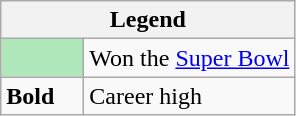<table class="wikitable mw-collapsible">
<tr>
<th colspan="2">Legend</th>
</tr>
<tr>
<td style="background:#afe6ba; width:3em;"></td>
<td>Won the <a href='#'>Super Bowl</a></td>
</tr>
<tr>
<td><strong>Bold</strong></td>
<td>Career high</td>
</tr>
</table>
